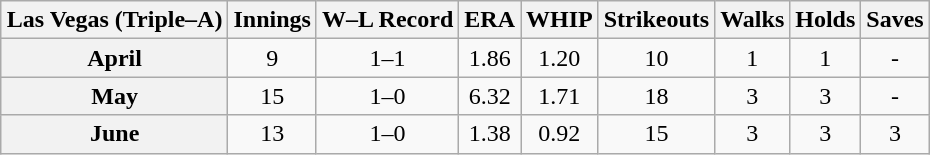<table border="1" class="wikitable" style="float:right; text-align:center; align=center; margin:10px">
<tr>
<th>Las Vegas (Triple–A)</th>
<th>Innings</th>
<th>W–L Record</th>
<th>ERA</th>
<th>WHIP</th>
<th>Strikeouts</th>
<th>Walks</th>
<th>Holds</th>
<th>Saves</th>
</tr>
<tr>
<th>April</th>
<td>9</td>
<td>1–1</td>
<td>1.86</td>
<td>1.20</td>
<td>10</td>
<td>1</td>
<td>1</td>
<td>-</td>
</tr>
<tr>
<th>May</th>
<td>15</td>
<td>1–0</td>
<td>6.32</td>
<td>1.71</td>
<td>18</td>
<td>3</td>
<td>3</td>
<td>-</td>
</tr>
<tr>
<th>June</th>
<td>13</td>
<td>1–0</td>
<td>1.38</td>
<td>0.92</td>
<td>15</td>
<td>3</td>
<td>3</td>
<td>3</td>
</tr>
</table>
